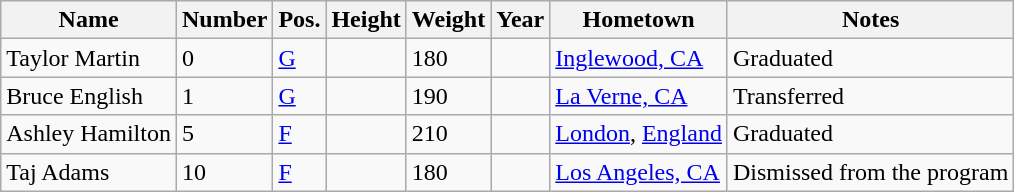<table class="wikitable sortable" border="1">
<tr>
<th>Name</th>
<th>Number</th>
<th>Pos.</th>
<th>Height</th>
<th>Weight</th>
<th>Year</th>
<th>Hometown</th>
<th class="unsortable">Notes</th>
</tr>
<tr>
<td>Taylor Martin</td>
<td>0</td>
<td><a href='#'>G</a></td>
<td></td>
<td>180</td>
<td></td>
<td><a href='#'>Inglewood, CA</a></td>
<td>Graduated</td>
</tr>
<tr>
<td>Bruce English</td>
<td>1</td>
<td><a href='#'>G</a></td>
<td></td>
<td>190</td>
<td></td>
<td><a href='#'>La Verne, CA</a></td>
<td>Transferred</td>
</tr>
<tr>
<td>Ashley Hamilton</td>
<td>5</td>
<td><a href='#'>F</a></td>
<td></td>
<td>210</td>
<td></td>
<td><a href='#'>London</a>, <a href='#'>England</a></td>
<td>Graduated</td>
</tr>
<tr>
<td>Taj Adams</td>
<td>10</td>
<td><a href='#'>F</a></td>
<td></td>
<td>180</td>
<td></td>
<td><a href='#'>Los Angeles, CA</a></td>
<td>Dismissed from the program</td>
</tr>
</table>
